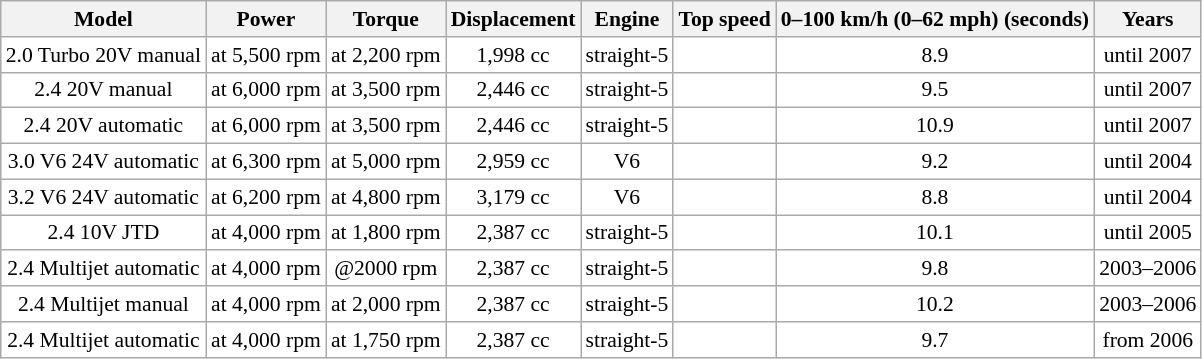<table class="wikitable" style="text-align:center; font-size:90%;">
<tr>
<th>Model</th>
<th>Power</th>
<th>Torque</th>
<th>Displacement</th>
<th>Engine</th>
<th>Top speed</th>
<th>0–100 km/h (0–62 mph) (seconds)</th>
<th>Years</th>
</tr>
<tr style="background:#fff;">
<td>2.0 Turbo 20V manual</td>
<td> at 5,500 rpm</td>
<td> at 2,200 rpm</td>
<td>1,998 cc</td>
<td>straight-5</td>
<td></td>
<td>8.9</td>
<td>until 2007</td>
</tr>
<tr style="background:#fff;">
<td>2.4 20V manual</td>
<td> at 6,000 rpm</td>
<td> at 3,500 rpm</td>
<td>2,446 cc</td>
<td>straight-5</td>
<td></td>
<td>9.5</td>
<td>until 2007</td>
</tr>
<tr style="background:#fff;">
<td>2.4 20V automatic</td>
<td> at 6,000 rpm</td>
<td> at 3,500 rpm</td>
<td>2,446 cc</td>
<td>straight-5</td>
<td></td>
<td>10.9</td>
<td>until 2007</td>
</tr>
<tr style="background:#fff;">
<td>3.0 V6 24V automatic</td>
<td> at 6,300 rpm</td>
<td> at 5,000 rpm</td>
<td>2,959 cc</td>
<td>V6</td>
<td></td>
<td>9.2</td>
<td>until 2004</td>
</tr>
<tr style="background:#fff;">
<td>3.2 V6 24V automatic</td>
<td> at 6,200 rpm</td>
<td> at 4,800 rpm</td>
<td>3,179 cc</td>
<td>V6</td>
<td></td>
<td>8.8</td>
<td>until 2004</td>
</tr>
<tr style="background:#fff;">
<td>2.4 10V JTD</td>
<td> at 4,000 rpm</td>
<td> at 1,800 rpm</td>
<td>2,387 cc</td>
<td>straight-5</td>
<td></td>
<td>10.1</td>
<td>until 2005</td>
</tr>
<tr style="background:#fff;">
<td>2.4 Multijet automatic</td>
<td> at 4,000 rpm</td>
<td> @2000 rpm</td>
<td>2,387 cc</td>
<td>straight-5</td>
<td></td>
<td>9.8</td>
<td>2003–2006</td>
</tr>
<tr style="background:#fff;">
<td>2.4 Multijet manual</td>
<td> at 4,000 rpm</td>
<td> at 2,000 rpm</td>
<td>2,387 cc</td>
<td>straight-5</td>
<td></td>
<td>10.2</td>
<td>2003–2006</td>
</tr>
<tr style="background:#fff;">
<td>2.4 Multijet automatic</td>
<td> at 4,000 rpm</td>
<td> at 1,750 rpm</td>
<td>2,387 cc</td>
<td>straight-5</td>
<td></td>
<td>9.7</td>
<td>from 2006</td>
</tr>
</table>
